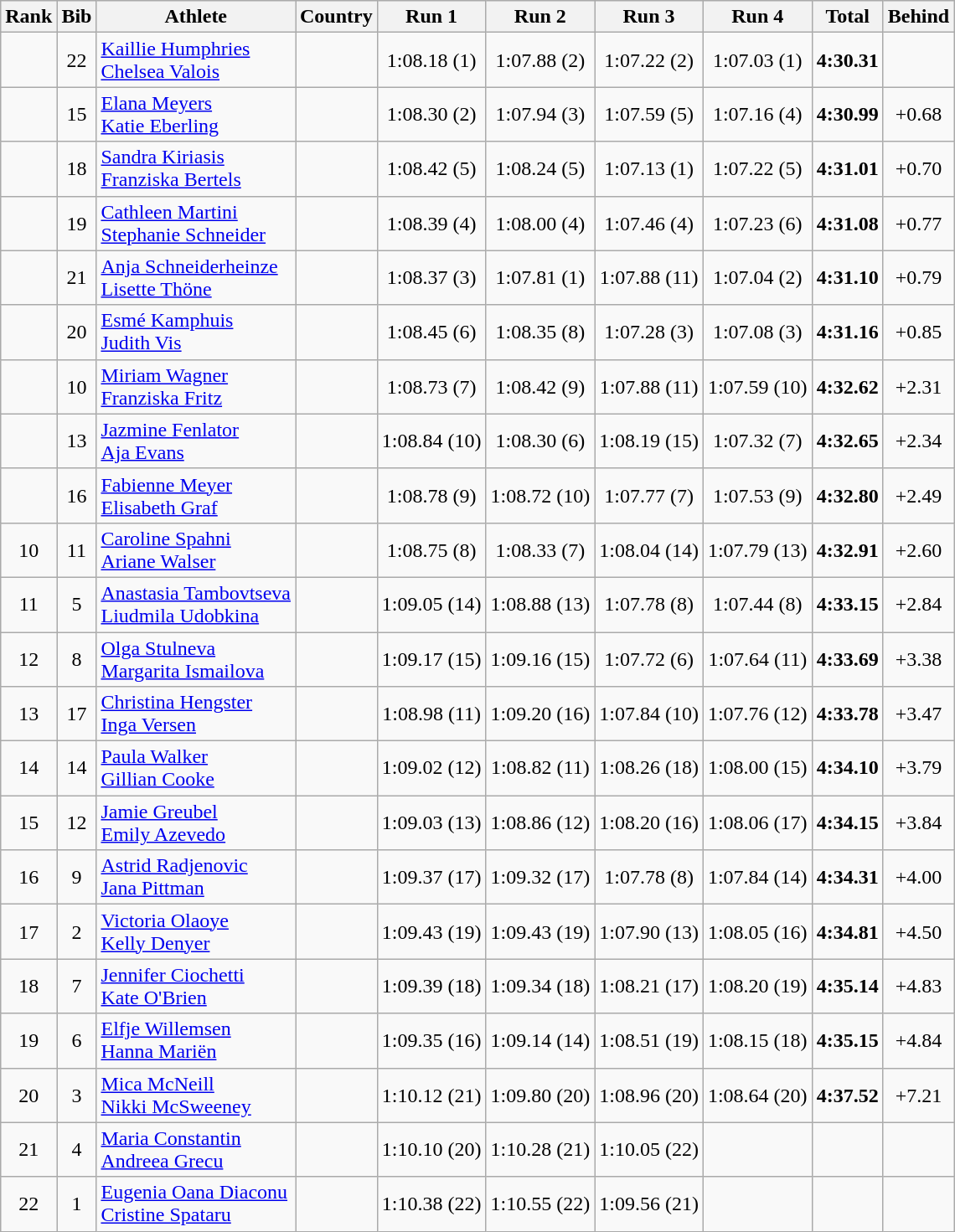<table class="wikitable sortable" style="text-align:center">
<tr bgcolor=efefef>
<th>Rank</th>
<th>Bib</th>
<th>Athlete</th>
<th>Country</th>
<th>Run 1</th>
<th>Run 2</th>
<th>Run 3</th>
<th>Run 4</th>
<th>Total</th>
<th>Behind</th>
</tr>
<tr>
<td></td>
<td>22</td>
<td align=left><a href='#'>Kaillie Humphries</a><br><a href='#'>Chelsea Valois</a></td>
<td align=left></td>
<td>1:08.18 (1)</td>
<td>1:07.88 (2)</td>
<td>1:07.22 (2)</td>
<td>1:07.03 (1)</td>
<td><strong>4:30.31</strong></td>
<td></td>
</tr>
<tr>
<td></td>
<td>15</td>
<td align=left><a href='#'>Elana Meyers</a><br><a href='#'>Katie Eberling</a></td>
<td align=left></td>
<td>1:08.30 (2)</td>
<td>1:07.94 (3)</td>
<td>1:07.59 (5)</td>
<td>1:07.16 (4)</td>
<td><strong>4:30.99</strong></td>
<td>+0.68</td>
</tr>
<tr>
<td></td>
<td>18</td>
<td align=left><a href='#'>Sandra Kiriasis</a><br><a href='#'>Franziska Bertels</a></td>
<td align=left></td>
<td>1:08.42 (5)</td>
<td>1:08.24 (5)</td>
<td>1:07.13 (1)</td>
<td>1:07.22 (5)</td>
<td><strong>4:31.01</strong></td>
<td>+0.70</td>
</tr>
<tr>
<td></td>
<td>19</td>
<td align=left><a href='#'>Cathleen Martini</a><br><a href='#'>Stephanie Schneider</a></td>
<td align=left></td>
<td>1:08.39 (4)</td>
<td>1:08.00 (4)</td>
<td>1:07.46 (4)</td>
<td>1:07.23 (6)</td>
<td><strong>4:31.08</strong></td>
<td>+0.77</td>
</tr>
<tr>
<td></td>
<td>21</td>
<td align=left><a href='#'>Anja Schneiderheinze</a><br><a href='#'>Lisette Thöne</a></td>
<td align=left></td>
<td>1:08.37 (3)</td>
<td>1:07.81 (1)</td>
<td>1:07.88 (11)</td>
<td>1:07.04 (2)</td>
<td><strong>4:31.10</strong></td>
<td>+0.79</td>
</tr>
<tr>
<td></td>
<td>20</td>
<td align=left><a href='#'>Esmé Kamphuis</a><br><a href='#'>Judith Vis</a></td>
<td align=left></td>
<td>1:08.45 (6)</td>
<td>1:08.35 (8)</td>
<td>1:07.28 (3)</td>
<td>1:07.08 (3)</td>
<td><strong>4:31.16</strong></td>
<td>+0.85</td>
</tr>
<tr>
<td></td>
<td>10</td>
<td align=left><a href='#'>Miriam Wagner</a><br><a href='#'>Franziska Fritz</a></td>
<td align=left></td>
<td>1:08.73 (7)</td>
<td>1:08.42 (9)</td>
<td>1:07.88 (11)</td>
<td>1:07.59 (10)</td>
<td><strong>4:32.62</strong></td>
<td>+2.31</td>
</tr>
<tr>
<td></td>
<td>13</td>
<td align=left><a href='#'>Jazmine Fenlator</a><br><a href='#'>Aja Evans</a></td>
<td align=left></td>
<td>1:08.84 (10)</td>
<td>1:08.30 (6)</td>
<td>1:08.19 (15)</td>
<td>1:07.32 (7)</td>
<td><strong>4:32.65</strong></td>
<td>+2.34</td>
</tr>
<tr>
<td></td>
<td>16</td>
<td align=left><a href='#'>Fabienne Meyer</a><br><a href='#'>Elisabeth Graf</a></td>
<td align=left></td>
<td>1:08.78 (9)</td>
<td>1:08.72 (10)</td>
<td>1:07.77 (7)</td>
<td>1:07.53 (9)</td>
<td><strong>4:32.80</strong></td>
<td>+2.49</td>
</tr>
<tr>
<td>10</td>
<td>11</td>
<td align=left><a href='#'>Caroline Spahni</a><br><a href='#'>Ariane Walser</a></td>
<td align=left></td>
<td>1:08.75 (8)</td>
<td>1:08.33 (7)</td>
<td>1:08.04 (14)</td>
<td>1:07.79 (13)</td>
<td><strong>4:32.91</strong></td>
<td>+2.60</td>
</tr>
<tr>
<td>11</td>
<td>5</td>
<td align=left><a href='#'>Anastasia Tambovtseva</a><br><a href='#'>Liudmila Udobkina</a></td>
<td align=left></td>
<td>1:09.05 (14)</td>
<td>1:08.88 (13)</td>
<td>1:07.78 (8)</td>
<td>1:07.44 (8)</td>
<td><strong>4:33.15</strong></td>
<td>+2.84</td>
</tr>
<tr>
<td>12</td>
<td>8</td>
<td align=left><a href='#'>Olga Stulneva</a><br><a href='#'>Margarita Ismailova</a></td>
<td align=left></td>
<td>1:09.17 (15)</td>
<td>1:09.16 (15)</td>
<td>1:07.72 (6)</td>
<td>1:07.64 (11)</td>
<td><strong>4:33.69</strong></td>
<td>+3.38</td>
</tr>
<tr>
<td>13</td>
<td>17</td>
<td align=left><a href='#'>Christina Hengster</a><br><a href='#'>Inga Versen</a></td>
<td align=left></td>
<td>1:08.98 (11)</td>
<td>1:09.20 (16)</td>
<td>1:07.84 (10)</td>
<td>1:07.76 (12)</td>
<td><strong>4:33.78</strong></td>
<td>+3.47</td>
</tr>
<tr>
<td>14</td>
<td>14</td>
<td align=left><a href='#'>Paula Walker</a><br><a href='#'>Gillian Cooke</a></td>
<td align=left></td>
<td>1:09.02 (12)</td>
<td>1:08.82 (11)</td>
<td>1:08.26 (18)</td>
<td>1:08.00 (15)</td>
<td><strong>4:34.10</strong></td>
<td>+3.79</td>
</tr>
<tr>
<td>15</td>
<td>12</td>
<td align=left><a href='#'>Jamie Greubel</a><br><a href='#'>Emily Azevedo</a></td>
<td align=left></td>
<td>1:09.03 (13)</td>
<td>1:08.86 (12)</td>
<td>1:08.20 (16)</td>
<td>1:08.06 (17)</td>
<td><strong>4:34.15</strong></td>
<td>+3.84</td>
</tr>
<tr>
<td>16</td>
<td>9</td>
<td align=left><a href='#'>Astrid Radjenovic</a><br><a href='#'>Jana Pittman</a></td>
<td align=left></td>
<td>1:09.37 (17)</td>
<td>1:09.32 (17)</td>
<td>1:07.78 (8)</td>
<td>1:07.84 (14)</td>
<td><strong>4:34.31</strong></td>
<td>+4.00</td>
</tr>
<tr>
<td>17</td>
<td>2</td>
<td align=left><a href='#'>Victoria Olaoye</a><br><a href='#'>Kelly Denyer</a></td>
<td align=left></td>
<td>1:09.43 (19)</td>
<td>1:09.43 (19)</td>
<td>1:07.90 (13)</td>
<td>1:08.05 (16)</td>
<td><strong>4:34.81</strong></td>
<td>+4.50</td>
</tr>
<tr>
<td>18</td>
<td>7</td>
<td align=left><a href='#'>Jennifer Ciochetti</a><br><a href='#'>Kate O'Brien</a></td>
<td align=left></td>
<td>1:09.39 (18)</td>
<td>1:09.34 (18)</td>
<td>1:08.21 (17)</td>
<td>1:08.20 (19)</td>
<td><strong>4:35.14</strong></td>
<td>+4.83</td>
</tr>
<tr>
<td>19</td>
<td>6</td>
<td align=left><a href='#'>Elfje Willemsen</a><br><a href='#'>Hanna Mariën</a></td>
<td align=left></td>
<td>1:09.35 (16)</td>
<td>1:09.14 (14)</td>
<td>1:08.51 (19)</td>
<td>1:08.15 (18)</td>
<td><strong>4:35.15</strong></td>
<td>+4.84</td>
</tr>
<tr>
<td>20</td>
<td>3</td>
<td align=left><a href='#'>Mica McNeill</a><br><a href='#'>Nikki McSweeney</a></td>
<td align=left></td>
<td>1:10.12 (21)</td>
<td>1:09.80 (20)</td>
<td>1:08.96 (20)</td>
<td>1:08.64 (20)</td>
<td><strong>4:37.52</strong></td>
<td>+7.21</td>
</tr>
<tr>
<td>21</td>
<td>4</td>
<td align=left><a href='#'>Maria Constantin</a><br><a href='#'>Andreea Grecu</a></td>
<td align=left></td>
<td>1:10.10 (20)</td>
<td>1:10.28 (21)</td>
<td>1:10.05 (22)</td>
<td></td>
<td><strong></strong></td>
<td></td>
</tr>
<tr>
<td>22</td>
<td>1</td>
<td align=left><a href='#'>Eugenia Oana Diaconu</a><br><a href='#'>Cristine Spataru</a></td>
<td align=left></td>
<td>1:10.38 (22)</td>
<td>1:10.55 (22)</td>
<td>1:09.56 (21)</td>
<td></td>
<td><strong></strong></td>
<td></td>
</tr>
</table>
